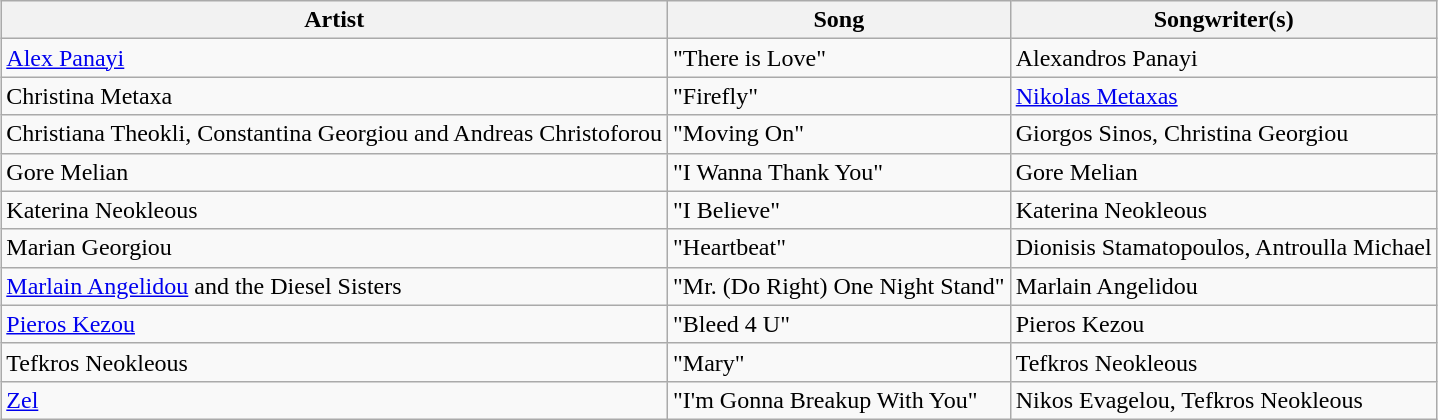<table class="wikitable sortable" " style="margin: 1em auto 1em auto">
<tr>
<th>Artist</th>
<th>Song</th>
<th>Songwriter(s)</th>
</tr>
<tr>
<td><a href='#'>Alex Panayi</a></td>
<td>"There is Love"</td>
<td>Alexandros Panayi</td>
</tr>
<tr>
<td>Christina Metaxa</td>
<td>"Firefly"</td>
<td><a href='#'>Nikolas Metaxas</a></td>
</tr>
<tr>
<td>Christiana Theokli, Constantina Georgiou and Andreas Christoforou</td>
<td>"Moving On"</td>
<td>Giorgos Sinos, Christina Georgiou</td>
</tr>
<tr>
<td>Gore Melian</td>
<td>"I Wanna Thank You"</td>
<td>Gore Melian</td>
</tr>
<tr>
<td>Katerina Neokleous</td>
<td>"I Believe"</td>
<td>Katerina Neokleous</td>
</tr>
<tr>
<td>Marian Georgiou</td>
<td>"Heartbeat"</td>
<td>Dionisis Stamatopoulos, Antroulla Michael</td>
</tr>
<tr>
<td><a href='#'>Marlain Angelidou</a> and the Diesel Sisters</td>
<td>"Mr. (Do Right) One Night Stand"</td>
<td>Marlain Angelidou</td>
</tr>
<tr>
<td><a href='#'>Pieros Kezou</a></td>
<td>"Bleed 4 U"</td>
<td>Pieros Kezou</td>
</tr>
<tr>
<td>Tefkros Neokleous</td>
<td>"Mary"</td>
<td>Tefkros Neokleous</td>
</tr>
<tr>
<td><a href='#'>Zel</a></td>
<td>"I'm Gonna Breakup With You"</td>
<td>Nikos Evagelou, Tefkros Neokleous</td>
</tr>
</table>
